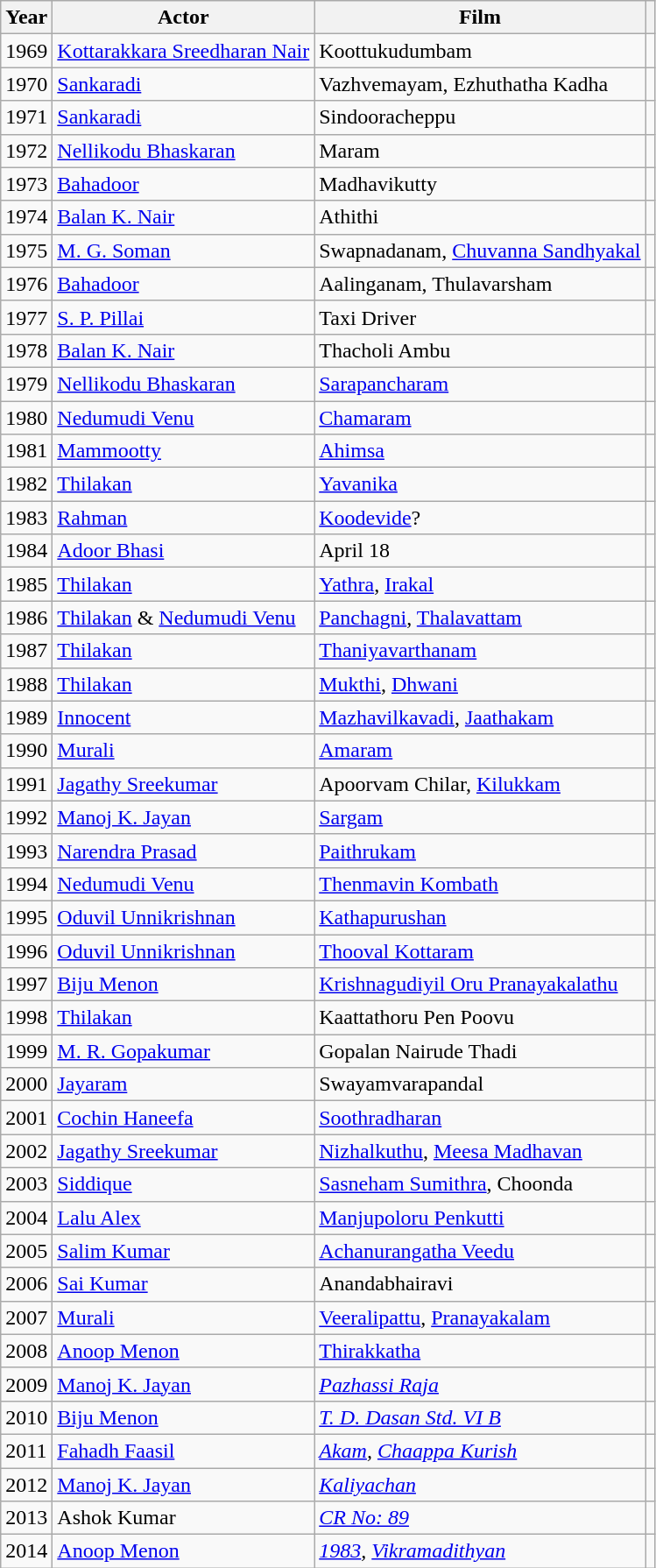<table class="wikitable sortable">
<tr>
<th>Year</th>
<th>Actor</th>
<th>Film</th>
<th class="unsortable"></th>
</tr>
<tr>
<td>1969</td>
<td><a href='#'>Kottarakkara Sreedharan Nair</a></td>
<td>Koottukudumbam</td>
<td></td>
</tr>
<tr>
<td>1970</td>
<td><a href='#'>Sankaradi</a></td>
<td>Vazhvemayam, Ezhuthatha Kadha</td>
<td></td>
</tr>
<tr>
<td>1971</td>
<td><a href='#'>Sankaradi</a></td>
<td>Sindooracheppu</td>
<td></td>
</tr>
<tr>
<td>1972</td>
<td><a href='#'>Nellikodu Bhaskaran</a></td>
<td>Maram</td>
<td></td>
</tr>
<tr>
<td>1973</td>
<td><a href='#'>Bahadoor</a></td>
<td>Madhavikutty</td>
<td></td>
</tr>
<tr>
<td>1974</td>
<td><a href='#'>Balan K. Nair</a></td>
<td>Athithi</td>
<td></td>
</tr>
<tr>
<td>1975</td>
<td><a href='#'>M. G. Soman</a></td>
<td>Swapnadanam, <a href='#'>Chuvanna Sandhyakal</a></td>
<td></td>
</tr>
<tr>
<td>1976</td>
<td><a href='#'>Bahadoor</a></td>
<td>Aalinganam, Thulavarsham</td>
<td></td>
</tr>
<tr>
<td>1977</td>
<td><a href='#'>S. P. Pillai</a></td>
<td>Taxi Driver</td>
<td></td>
</tr>
<tr>
<td>1978</td>
<td><a href='#'>Balan K. Nair</a></td>
<td>Thacholi Ambu</td>
<td></td>
</tr>
<tr>
<td>1979</td>
<td><a href='#'>Nellikodu Bhaskaran</a></td>
<td><a href='#'>Sarapancharam</a></td>
<td></td>
</tr>
<tr>
<td>1980</td>
<td><a href='#'>Nedumudi Venu</a></td>
<td><a href='#'>Chamaram</a></td>
<td></td>
</tr>
<tr>
<td>1981</td>
<td><a href='#'>Mammootty</a></td>
<td><a href='#'>Ahimsa</a></td>
<td></td>
</tr>
<tr>
<td>1982</td>
<td><a href='#'>Thilakan</a></td>
<td><a href='#'>Yavanika</a></td>
<td></td>
</tr>
<tr>
<td>1983</td>
<td><a href='#'>Rahman</a></td>
<td><a href='#'>Koodevide</a>?</td>
<td></td>
</tr>
<tr>
<td>1984</td>
<td><a href='#'>Adoor Bhasi</a></td>
<td>April 18</td>
<td></td>
</tr>
<tr>
<td>1985</td>
<td><a href='#'>Thilakan</a></td>
<td><a href='#'>Yathra</a>, <a href='#'>Irakal</a></td>
<td></td>
</tr>
<tr>
<td>1986</td>
<td><a href='#'>Thilakan</a> & <a href='#'>Nedumudi Venu</a></td>
<td><a href='#'>Panchagni</a>, <a href='#'>Thalavattam</a></td>
<td></td>
</tr>
<tr>
<td>1987</td>
<td><a href='#'>Thilakan</a></td>
<td><a href='#'>Thaniyavarthanam</a></td>
<td></td>
</tr>
<tr>
<td>1988</td>
<td><a href='#'>Thilakan</a></td>
<td><a href='#'>Mukthi</a>, <a href='#'>Dhwani</a></td>
<td></td>
</tr>
<tr>
<td>1989</td>
<td><a href='#'>Innocent</a></td>
<td><a href='#'>Mazhavilkavadi</a>, <a href='#'>Jaathakam</a></td>
<td></td>
</tr>
<tr>
<td>1990</td>
<td><a href='#'>Murali</a></td>
<td><a href='#'>Amaram</a></td>
<td></td>
</tr>
<tr>
<td>1991</td>
<td><a href='#'>Jagathy Sreekumar</a></td>
<td>Apoorvam Chilar, <a href='#'>Kilukkam</a></td>
<td></td>
</tr>
<tr>
<td>1992</td>
<td><a href='#'>Manoj K. Jayan</a></td>
<td><a href='#'>Sargam</a></td>
<td></td>
</tr>
<tr>
<td>1993</td>
<td><a href='#'>Narendra Prasad</a></td>
<td><a href='#'>Paithrukam</a></td>
<td></td>
</tr>
<tr>
<td>1994</td>
<td><a href='#'>Nedumudi Venu</a></td>
<td><a href='#'>Thenmavin Kombath</a></td>
<td></td>
</tr>
<tr>
<td>1995</td>
<td><a href='#'>Oduvil Unnikrishnan</a></td>
<td><a href='#'>Kathapurushan</a></td>
<td></td>
</tr>
<tr>
<td>1996</td>
<td><a href='#'>Oduvil Unnikrishnan</a></td>
<td><a href='#'>Thooval Kottaram</a></td>
<td></td>
</tr>
<tr>
<td>1997</td>
<td><a href='#'>Biju Menon</a></td>
<td><a href='#'>Krishnagudiyil Oru Pranayakalathu</a></td>
<td></td>
</tr>
<tr>
<td>1998</td>
<td><a href='#'>Thilakan</a></td>
<td>Kaattathoru Pen Poovu</td>
<td></td>
</tr>
<tr>
<td>1999</td>
<td><a href='#'>M. R. Gopakumar</a></td>
<td>Gopalan Nairude Thadi</td>
<td></td>
</tr>
<tr>
<td>2000</td>
<td><a href='#'>Jayaram</a></td>
<td>Swayamvarapandal</td>
<td></td>
</tr>
<tr>
<td>2001</td>
<td><a href='#'>Cochin Haneefa</a></td>
<td><a href='#'>Soothradharan</a></td>
<td></td>
</tr>
<tr>
<td>2002</td>
<td><a href='#'>Jagathy Sreekumar</a></td>
<td><a href='#'>Nizhalkuthu</a>, <a href='#'>Meesa Madhavan</a></td>
<td></td>
</tr>
<tr>
<td>2003</td>
<td><a href='#'>Siddique</a></td>
<td><a href='#'>Sasneham Sumithra</a>, Choonda</td>
<td></td>
</tr>
<tr>
<td>2004</td>
<td><a href='#'>Lalu Alex</a></td>
<td><a href='#'>Manjupoloru Penkutti</a></td>
<td></td>
</tr>
<tr>
<td>2005</td>
<td><a href='#'>Salim Kumar</a></td>
<td><a href='#'>Achanurangatha Veedu</a></td>
<td></td>
</tr>
<tr>
<td>2006</td>
<td><a href='#'>Sai Kumar</a></td>
<td>Anandabhairavi</td>
<td></td>
</tr>
<tr>
<td>2007</td>
<td><a href='#'>Murali</a></td>
<td><a href='#'>Veeralipattu</a>, <a href='#'>Pranayakalam</a></td>
<td></td>
</tr>
<tr>
<td>2008</td>
<td><a href='#'>Anoop Menon</a></td>
<td><a href='#'>Thirakkatha</a></td>
<td></td>
</tr>
<tr>
<td>2009</td>
<td><a href='#'>Manoj K. Jayan</a></td>
<td><em><a href='#'>Pazhassi Raja</a></em></td>
<td></td>
</tr>
<tr>
<td>2010</td>
<td><a href='#'>Biju Menon</a></td>
<td><em><a href='#'>T. D. Dasan Std. VI B</a></em></td>
<td></td>
</tr>
<tr>
<td>2011</td>
<td><a href='#'>Fahadh Faasil</a></td>
<td><em><a href='#'>Akam</a>, <a href='#'>Chaappa Kurish</a></em></td>
<td></td>
</tr>
<tr>
<td>2012</td>
<td><a href='#'>Manoj K. Jayan</a></td>
<td><em><a href='#'>Kaliyachan</a></em></td>
<td></td>
</tr>
<tr>
<td>2013</td>
<td>Ashok Kumar</td>
<td><em><a href='#'>CR No: 89</a></em></td>
<td></td>
</tr>
<tr>
<td>2014</td>
<td><a href='#'>Anoop Menon</a></td>
<td><em><a href='#'>1983</a>, <a href='#'>Vikramadithyan</a></em></td>
<td></td>
</tr>
</table>
